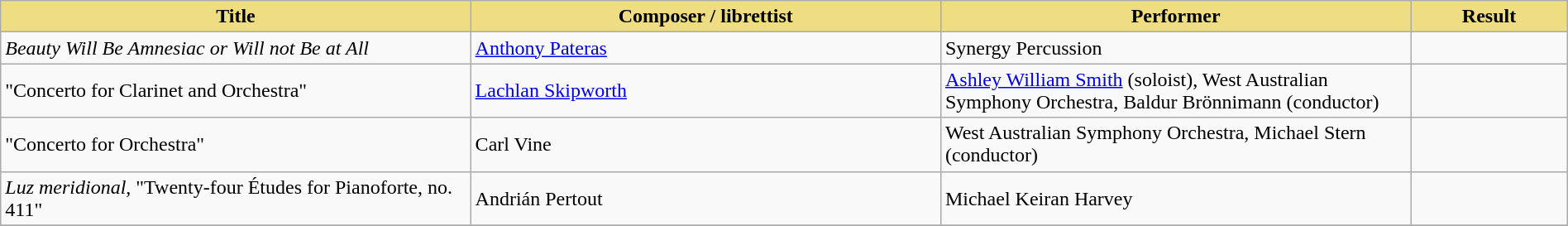<table class="wikitable" width=100%>
<tr>
<th style="width:30%;background:#EEDD82;">Title</th>
<th style="width:30%;background:#EEDD82;">Composer / librettist</th>
<th style="width:30%;background:#EEDD82;">Performer</th>
<th style="width:10%;background:#EEDD82;">Result<br></th>
</tr>
<tr>
<td><em>Beauty Will Be Amnesiac or Will not Be at All</em></td>
<td><a href='#'>Anthony Pateras</a></td>
<td>Synergy Percussion</td>
<td></td>
</tr>
<tr>
<td>"Concerto for Clarinet and Orchestra"</td>
<td><a href='#'>Lachlan Skipworth</a></td>
<td><a href='#'>Ashley William Smith</a> (soloist), West Australian Symphony Orchestra, Baldur Brönnimann (conductor)</td>
<td></td>
</tr>
<tr>
<td>"Concerto for Orchestra"</td>
<td>Carl Vine</td>
<td>West Australian Symphony Orchestra, Michael Stern (conductor)</td>
<td></td>
</tr>
<tr>
<td><em>Luz meridional</em>, "Twenty-four Études for Pianoforte, no. 411"</td>
<td>Andrián Pertout</td>
<td>Michael Keiran Harvey</td>
<td></td>
</tr>
<tr>
</tr>
</table>
